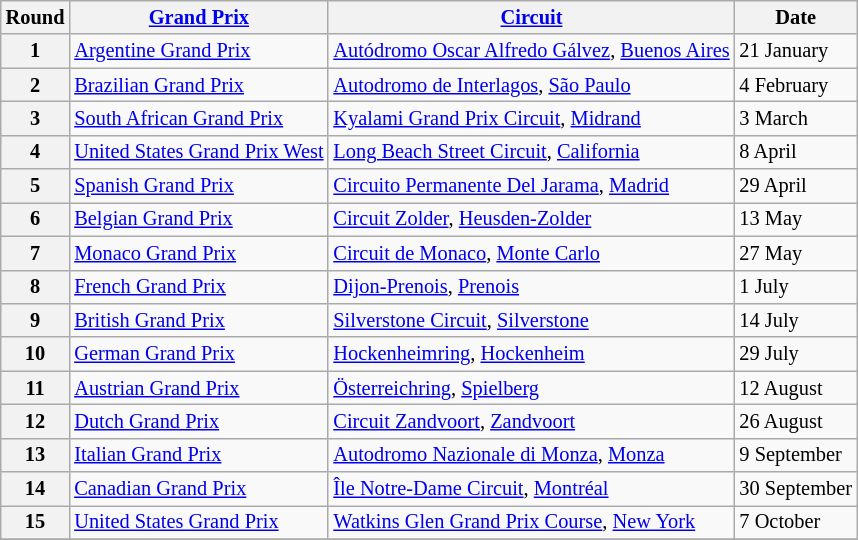<table class="wikitable" style="font-size: 85%;">
<tr>
<th>Round</th>
<th><a href='#'>Grand Prix</a></th>
<th><a href='#'>Circuit</a></th>
<th>Date</th>
</tr>
<tr>
<th>1</th>
<td><a href='#'>Argentine Grand Prix</a></td>
<td> <a href='#'>Autódromo Oscar Alfredo Gálvez</a>, <a href='#'>Buenos Aires</a></td>
<td>21 January</td>
</tr>
<tr>
<th>2</th>
<td><a href='#'>Brazilian Grand Prix</a></td>
<td> <a href='#'>Autodromo de Interlagos</a>, <a href='#'>São Paulo</a></td>
<td>4 February</td>
</tr>
<tr>
<th>3</th>
<td><a href='#'>South African Grand Prix</a></td>
<td> <a href='#'>Kyalami Grand Prix Circuit</a>, <a href='#'>Midrand</a></td>
<td>3 March</td>
</tr>
<tr>
<th>4</th>
<td><a href='#'>United States Grand Prix West</a></td>
<td> <a href='#'>Long Beach Street Circuit</a>, <a href='#'>California</a></td>
<td>8 April</td>
</tr>
<tr>
<th>5</th>
<td><a href='#'>Spanish Grand Prix</a></td>
<td> <a href='#'>Circuito Permanente Del Jarama</a>, <a href='#'>Madrid</a></td>
<td>29 April</td>
</tr>
<tr>
<th>6</th>
<td><a href='#'>Belgian Grand Prix</a></td>
<td> <a href='#'>Circuit Zolder</a>, <a href='#'>Heusden-Zolder</a></td>
<td>13 May</td>
</tr>
<tr>
<th>7</th>
<td><a href='#'>Monaco Grand Prix</a></td>
<td> <a href='#'>Circuit de Monaco</a>, <a href='#'>Monte Carlo</a></td>
<td>27 May</td>
</tr>
<tr>
<th>8</th>
<td><a href='#'>French Grand Prix</a></td>
<td> <a href='#'>Dijon-Prenois</a>, <a href='#'>Prenois</a></td>
<td>1 July</td>
</tr>
<tr>
<th>9</th>
<td><a href='#'>British Grand Prix</a></td>
<td> <a href='#'>Silverstone Circuit</a>, <a href='#'>Silverstone</a></td>
<td>14 July</td>
</tr>
<tr>
<th>10</th>
<td><a href='#'>German Grand Prix</a></td>
<td> <a href='#'>Hockenheimring</a>, <a href='#'>Hockenheim</a></td>
<td>29 July</td>
</tr>
<tr>
<th>11</th>
<td><a href='#'>Austrian Grand Prix</a></td>
<td> <a href='#'>Österreichring</a>, <a href='#'>Spielberg</a></td>
<td>12 August</td>
</tr>
<tr>
<th>12</th>
<td><a href='#'>Dutch Grand Prix</a></td>
<td> <a href='#'>Circuit Zandvoort</a>, <a href='#'>Zandvoort</a></td>
<td>26 August</td>
</tr>
<tr>
<th>13</th>
<td><a href='#'>Italian Grand Prix</a></td>
<td> <a href='#'>Autodromo Nazionale di Monza</a>, <a href='#'>Monza</a></td>
<td>9 September</td>
</tr>
<tr>
<th>14</th>
<td><a href='#'>Canadian Grand Prix</a></td>
<td> <a href='#'>Île Notre-Dame Circuit</a>, <a href='#'>Montréal</a></td>
<td>30 September</td>
</tr>
<tr>
<th>15</th>
<td><a href='#'>United States Grand Prix</a></td>
<td> <a href='#'>Watkins Glen Grand Prix Course</a>, <a href='#'>New York</a></td>
<td>7 October</td>
</tr>
<tr>
</tr>
</table>
